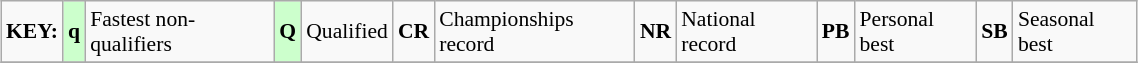<table class="wikitable" style="margin:0.5em auto; font-size:90%;position:relative;" width=60%>
<tr>
<td><strong>KEY:</strong></td>
<td bgcolor=ccffcc align=center><strong>q</strong></td>
<td>Fastest non-qualifiers</td>
<td bgcolor=ccffcc align=center><strong>Q</strong></td>
<td>Qualified</td>
<td align=center><strong>CR</strong></td>
<td>Championships record</td>
<td align=center><strong>NR</strong></td>
<td>National record</td>
<td align=center><strong>PB</strong></td>
<td>Personal best</td>
<td align=center><strong>SB</strong></td>
<td>Seasonal best</td>
</tr>
<tr>
</tr>
</table>
